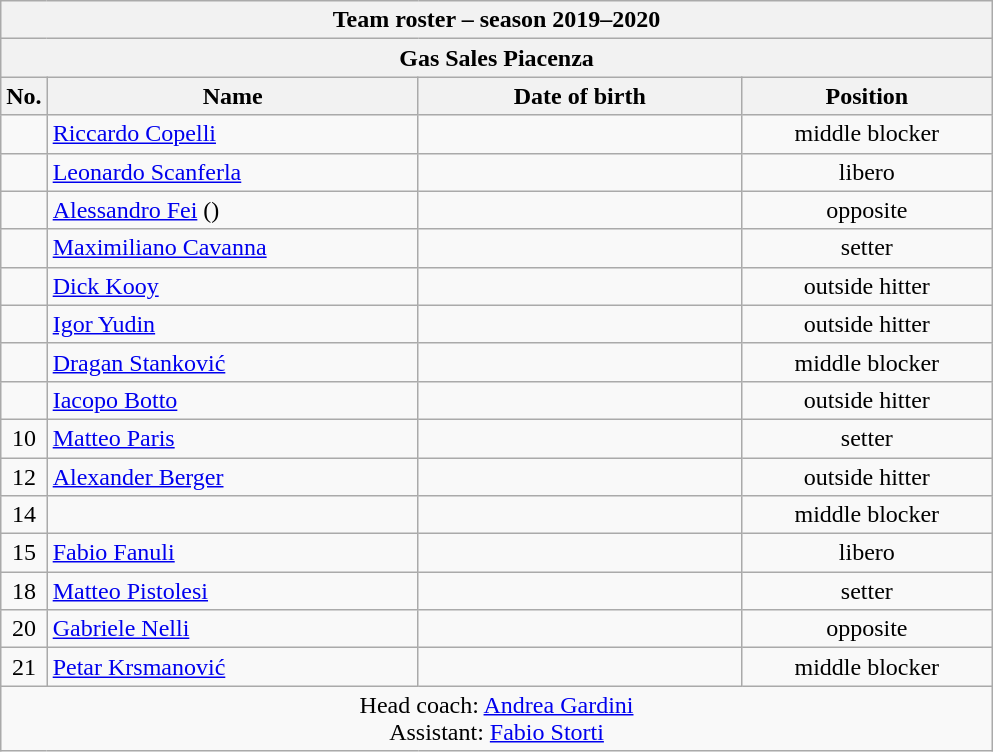<table class="wikitable collapsible collapsed sortable" style="font-size:100%; text-align:center;">
<tr>
<th colspan=6>Team roster – season 2019–2020</th>
</tr>
<tr>
<th colspan=6>Gas Sales Piacenza</th>
</tr>
<tr>
<th>No.</th>
<th style="width:15em">Name</th>
<th style="width:13em">Date of birth</th>
<th style="width:10em">Position</th>
</tr>
<tr>
<td></td>
<td style="text-align:left"> <a href='#'>Riccardo Copelli</a></td>
<td style="text-align:right"></td>
<td>middle blocker</td>
</tr>
<tr>
<td></td>
<td style="text-align:left"> <a href='#'>Leonardo Scanferla</a></td>
<td style="text-align:right"></td>
<td>libero</td>
</tr>
<tr>
<td></td>
<td style="text-align:left"> <a href='#'>Alessandro Fei</a> ()</td>
<td style="text-align:right"></td>
<td>opposite</td>
</tr>
<tr>
<td></td>
<td style="text-align:left"> <a href='#'>Maximiliano Cavanna</a></td>
<td style="text-align:right"></td>
<td>setter</td>
</tr>
<tr>
<td></td>
<td style="text-align:left"> <a href='#'>Dick Kooy</a></td>
<td style="text-align:right"></td>
<td>outside hitter</td>
</tr>
<tr>
<td></td>
<td style="text-align:left"> <a href='#'>Igor Yudin</a></td>
<td style="text-align:right"></td>
<td>outside hitter</td>
</tr>
<tr>
<td></td>
<td style="text-align:left"> <a href='#'>Dragan Stanković</a></td>
<td style="text-align:right"></td>
<td>middle blocker</td>
</tr>
<tr>
<td></td>
<td style="text-align:left"> <a href='#'>Iacopo Botto</a></td>
<td style="text-align:right"></td>
<td>outside hitter</td>
</tr>
<tr>
<td>10</td>
<td style="text-align:left"> <a href='#'>Matteo Paris</a></td>
<td style="text-align:right"></td>
<td>setter</td>
</tr>
<tr>
<td>12</td>
<td style="text-align:left"> <a href='#'>Alexander Berger</a></td>
<td style="text-align:right"></td>
<td>outside hitter</td>
</tr>
<tr>
<td>14</td>
<td style="text-align:left"> </td>
<td style="text-align:right"></td>
<td>middle blocker</td>
</tr>
<tr>
<td>15</td>
<td style="text-align:left"> <a href='#'>Fabio Fanuli</a></td>
<td style="text-align:right"></td>
<td>libero</td>
</tr>
<tr>
<td>18</td>
<td style="text-align:left"> <a href='#'>Matteo Pistolesi</a></td>
<td style="text-align:right"></td>
<td>setter</td>
</tr>
<tr>
<td>20</td>
<td style="text-align:left"> <a href='#'>Gabriele Nelli</a></td>
<td style="text-align:right"></td>
<td>opposite</td>
</tr>
<tr>
<td>21</td>
<td style="text-align:left"> <a href='#'>Petar Krsmanović</a></td>
<td style="text-align:right"></td>
<td>middle blocker</td>
</tr>
<tr>
<td colspan=4>Head coach:  <a href='#'>Andrea Gardini</a><br>Assistant:  <a href='#'>Fabio Storti</a></td>
</tr>
</table>
